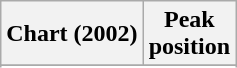<table class="wikitable sortable plainrowheaders" style="text-align:center">
<tr>
<th scope="col">Chart (2002)</th>
<th scope="col">Peak<br>position</th>
</tr>
<tr>
</tr>
<tr>
</tr>
<tr>
</tr>
</table>
